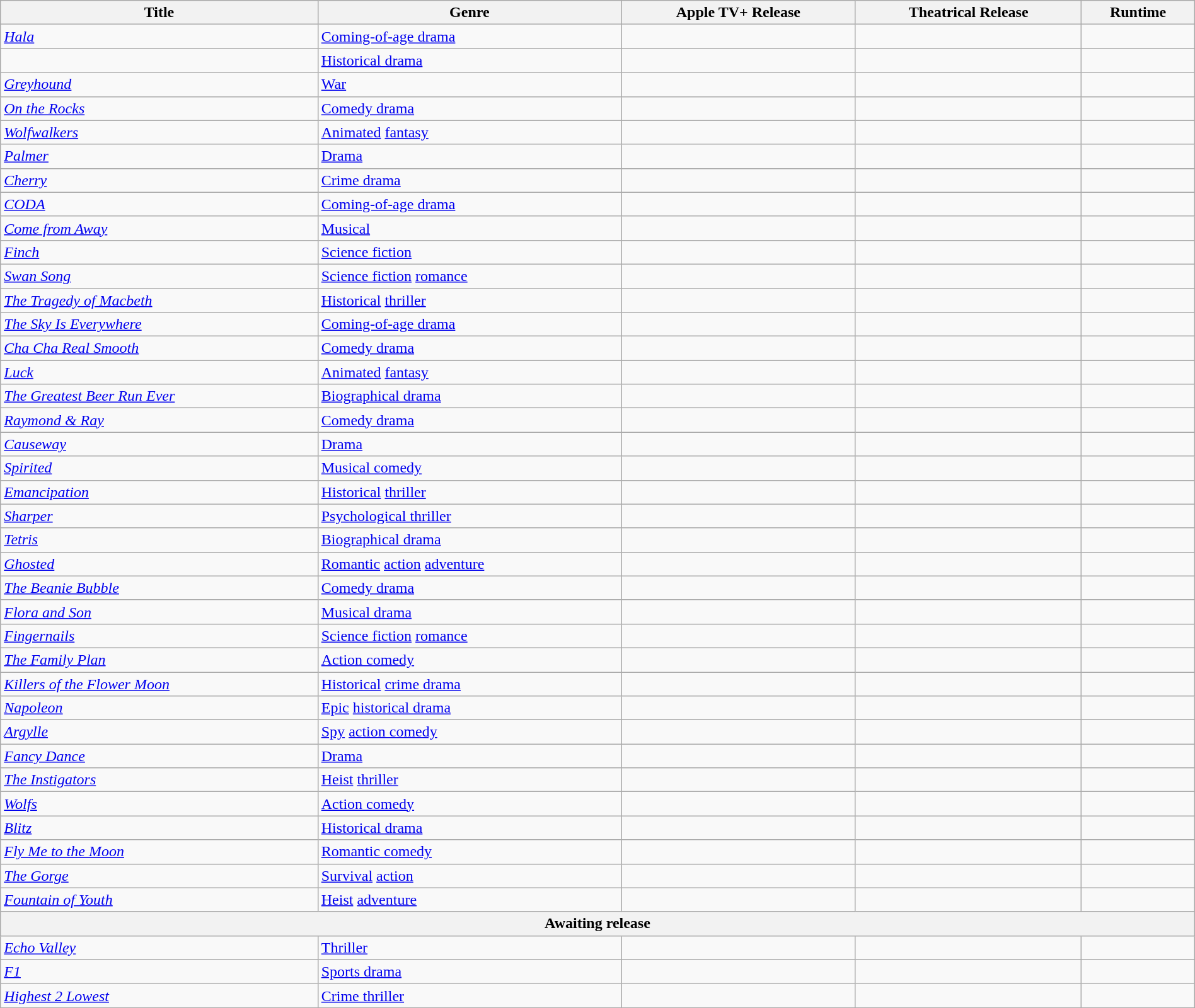<table class="wikitable sortable" style="width:100%">
<tr>
<th>Title</th>
<th>Genre</th>
<th>Apple TV+ Release</th>
<th>Theatrical Release</th>
<th>Runtime</th>
</tr>
<tr>
<td><em><a href='#'>Hala</a></em></td>
<td><a href='#'>Coming-of-age drama</a></td>
<td></td>
<td></td>
<td></td>
</tr>
<tr>
<td></td>
<td><a href='#'>Historical drama</a></td>
<td></td>
<td></td>
<td></td>
</tr>
<tr>
<td><em><a href='#'>Greyhound</a></em></td>
<td><a href='#'>War</a></td>
<td></td>
<td></td>
<td></td>
</tr>
<tr>
<td><em><a href='#'>On the Rocks</a></em></td>
<td><a href='#'>Comedy drama</a></td>
<td></td>
<td></td>
<td></td>
</tr>
<tr>
<td><em><a href='#'>Wolfwalkers</a></em></td>
<td><a href='#'>Animated</a> <a href='#'>fantasy</a></td>
<td></td>
<td></td>
<td></td>
</tr>
<tr>
<td><em><a href='#'>Palmer</a></em></td>
<td><a href='#'>Drama</a></td>
<td></td>
<td></td>
<td></td>
</tr>
<tr>
<td><em><a href='#'>Cherry</a></em></td>
<td><a href='#'>Crime drama</a></td>
<td></td>
<td></td>
<td></td>
</tr>
<tr>
<td><em><a href='#'>CODA</a></em></td>
<td><a href='#'>Coming-of-age drama</a></td>
<td></td>
<td></td>
<td></td>
</tr>
<tr>
<td><em><a href='#'>Come from Away</a></em></td>
<td><a href='#'>Musical</a></td>
<td></td>
<td></td>
<td></td>
</tr>
<tr>
<td><em><a href='#'>Finch</a></em></td>
<td><a href='#'>Science fiction</a></td>
<td></td>
<td></td>
<td></td>
</tr>
<tr>
<td><em><a href='#'>Swan Song</a></em></td>
<td><a href='#'>Science fiction</a> <a href='#'>romance</a></td>
<td></td>
<td></td>
<td></td>
</tr>
<tr>
<td><em><a href='#'>The Tragedy of Macbeth</a></em></td>
<td><a href='#'>Historical</a> <a href='#'>thriller</a></td>
<td></td>
<td></td>
<td></td>
</tr>
<tr>
<td><em><a href='#'>The Sky Is Everywhere</a></em></td>
<td><a href='#'>Coming-of-age drama</a></td>
<td></td>
<td></td>
<td></td>
</tr>
<tr>
<td><em><a href='#'>Cha Cha Real Smooth</a></em></td>
<td><a href='#'>Comedy drama</a></td>
<td></td>
<td></td>
<td></td>
</tr>
<tr>
<td><em><a href='#'>Luck</a></em></td>
<td><a href='#'>Animated</a> <a href='#'>fantasy</a></td>
<td></td>
<td></td>
<td></td>
</tr>
<tr>
<td><em><a href='#'>The Greatest Beer Run Ever</a></em></td>
<td><a href='#'>Biographical drama</a></td>
<td></td>
<td></td>
<td></td>
</tr>
<tr>
<td><em><a href='#'>Raymond & Ray</a></em></td>
<td><a href='#'>Comedy drama</a></td>
<td></td>
<td></td>
<td></td>
</tr>
<tr>
<td><em><a href='#'>Causeway</a></em></td>
<td><a href='#'>Drama</a></td>
<td></td>
<td></td>
<td></td>
</tr>
<tr>
<td><em><a href='#'>Spirited</a></em></td>
<td><a href='#'>Musical comedy</a></td>
<td></td>
<td></td>
<td></td>
</tr>
<tr>
<td><em><a href='#'>Emancipation</a></em></td>
<td><a href='#'>Historical</a> <a href='#'>thriller</a></td>
<td></td>
<td></td>
<td></td>
</tr>
<tr>
<td><em><a href='#'>Sharper</a></em></td>
<td><a href='#'>Psychological thriller</a></td>
<td></td>
<td></td>
<td></td>
</tr>
<tr>
<td><em><a href='#'>Tetris</a></em></td>
<td><a href='#'>Biographical drama</a></td>
<td></td>
<td></td>
<td></td>
</tr>
<tr>
<td><em><a href='#'>Ghosted</a></em></td>
<td><a href='#'>Romantic</a> <a href='#'>action</a> <a href='#'>adventure</a></td>
<td></td>
<td></td>
<td></td>
</tr>
<tr>
<td><em><a href='#'>The Beanie Bubble</a></em></td>
<td><a href='#'>Comedy drama</a></td>
<td></td>
<td></td>
<td></td>
</tr>
<tr>
<td><em><a href='#'>Flora and Son</a></em></td>
<td><a href='#'>Musical drama</a></td>
<td></td>
<td></td>
<td></td>
</tr>
<tr>
<td><em><a href='#'>Fingernails</a></em></td>
<td><a href='#'>Science fiction</a> <a href='#'>romance</a></td>
<td></td>
<td></td>
<td></td>
</tr>
<tr>
<td><em><a href='#'>The Family Plan</a></em></td>
<td><a href='#'>Action comedy</a></td>
<td></td>
<td></td>
<td></td>
</tr>
<tr>
<td><em><a href='#'>Killers of the Flower Moon</a></em></td>
<td><a href='#'>Historical</a> <a href='#'>crime drama</a></td>
<td></td>
<td></td>
<td></td>
</tr>
<tr>
<td><em><a href='#'>Napoleon</a></em></td>
<td><a href='#'>Epic</a> <a href='#'>historical drama</a></td>
<td></td>
<td></td>
<td></td>
</tr>
<tr>
<td><em><a href='#'>Argylle</a></em></td>
<td><a href='#'>Spy</a> <a href='#'>action comedy</a></td>
<td></td>
<td></td>
<td></td>
</tr>
<tr>
<td><em><a href='#'>Fancy Dance</a></em></td>
<td><a href='#'>Drama</a></td>
<td></td>
<td></td>
<td></td>
</tr>
<tr>
<td><em><a href='#'>The Instigators</a></em></td>
<td><a href='#'>Heist</a> <a href='#'>thriller</a></td>
<td></td>
<td></td>
<td></td>
</tr>
<tr>
<td><em><a href='#'>Wolfs</a></em></td>
<td><a href='#'>Action comedy</a></td>
<td></td>
<td></td>
<td></td>
</tr>
<tr>
<td><em><a href='#'>Blitz</a></em></td>
<td><a href='#'>Historical drama</a></td>
<td></td>
<td></td>
<td></td>
</tr>
<tr>
<td><em><a href='#'>Fly Me to the Moon</a></em></td>
<td><a href='#'>Romantic comedy</a></td>
<td></td>
<td></td>
<td></td>
</tr>
<tr>
<td><em><a href='#'>The Gorge</a></em></td>
<td><a href='#'>Survival</a> <a href='#'>action</a></td>
<td></td>
<td></td>
<td></td>
</tr>
<tr>
<td><a href='#'><em>Fountain of Youth</em></a></td>
<td><a href='#'>Heist</a> <a href='#'>adventure</a></td>
<td></td>
<td></td>
<td></td>
</tr>
<tr>
<th colspan="5">Awaiting release </th>
</tr>
<tr>
<td><a href='#'><em>Echo Valley</em></a></td>
<td><a href='#'>Thriller</a></td>
<td></td>
<td></td>
<td></td>
</tr>
<tr>
<td><em><a href='#'>F1</a></em></td>
<td><a href='#'>Sports drama</a></td>
<td></td>
<td></td>
<td></td>
</tr>
<tr>
<td><em><a href='#'>Highest 2 Lowest</a></em></td>
<td><a href='#'>Crime thriller</a></td>
<td></td>
<td></td>
<td></td>
</tr>
<tr>
</tr>
</table>
